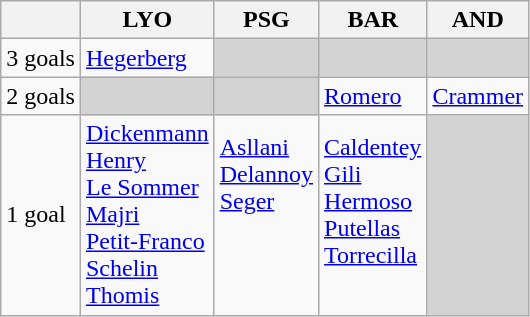<table class="wikitable">
<tr>
<th></th>
<th> LYO</th>
<th> PSG</th>
<th> BAR</th>
<th> AND</th>
</tr>
<tr>
<td>3 goals</td>
<td> <a href='#'>Hegerberg</a></td>
<td bgcolor=lightgrey></td>
<td bgcolor=lightgrey></td>
<td bgcolor=lightgrey></td>
</tr>
<tr>
<td>2 goals</td>
<td bgcolor=lightgrey></td>
<td bgcolor=lightgrey></td>
<td> <a href='#'>Romero</a></td>
<td> <a href='#'>Crammer</a></td>
</tr>
<tr>
<td>1 goal</td>
<td> <a href='#'>Dickenmann</a> <br>  <a href='#'>Henry</a> <br>  <a href='#'>Le Sommer</a> <br>  <a href='#'>Majri</a> <br>  <a href='#'>Petit-Franco</a> <br>  <a href='#'>Schelin</a> <br>  <a href='#'>Thomis</a></td>
<td> <a href='#'>Asllani</a> <br>  <a href='#'>Delannoy</a> <br>  <a href='#'>Seger</a> <br>  <br>  <br>  <br> </td>
<td> <a href='#'>Caldentey</a> <br>  <a href='#'>Gili</a> <br>  <a href='#'>Hermoso</a> <br>  <a href='#'>Putellas</a> <br>  <a href='#'>Torrecilla</a> <br>  <br> </td>
<td bgcolor=lightgrey></td>
</tr>
</table>
